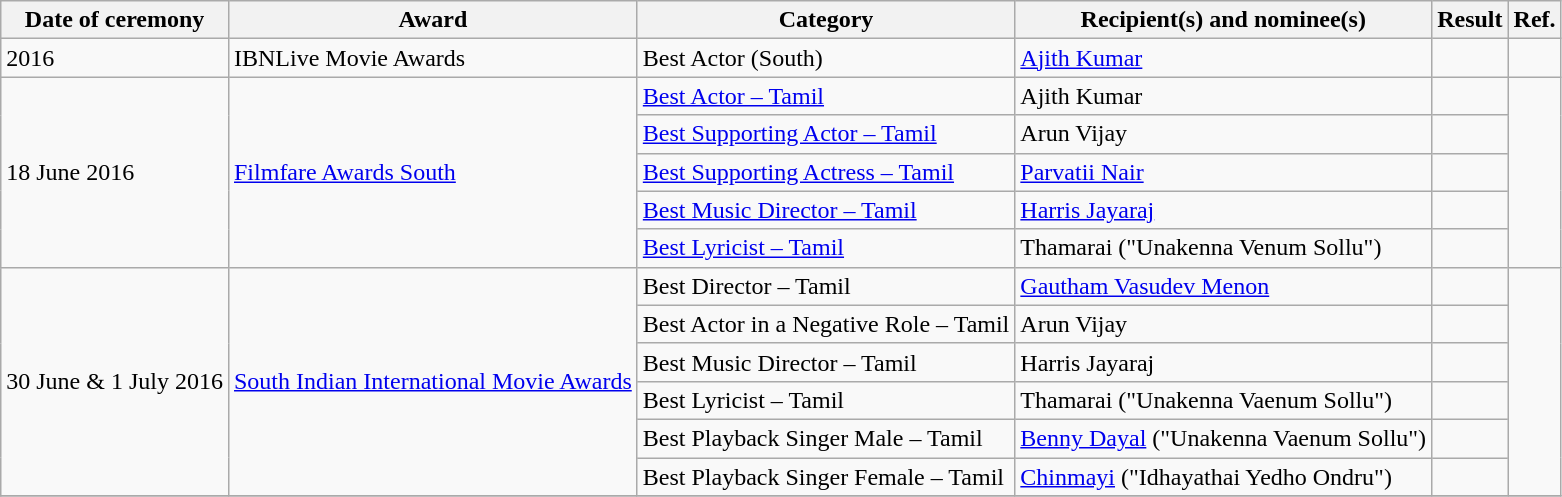<table class="wikitable sortable">
<tr>
<th>Date of ceremony</th>
<th>Award</th>
<th>Category</th>
<th>Recipient(s) and nominee(s)</th>
<th>Result</th>
<th>Ref.</th>
</tr>
<tr>
<td>2016</td>
<td>IBNLive Movie Awards</td>
<td>Best Actor (South)</td>
<td><a href='#'>Ajith Kumar</a></td>
<td></td>
<td></td>
</tr>
<tr>
<td rowspan="5">18 June 2016</td>
<td rowspan="5"><a href='#'>Filmfare Awards South</a></td>
<td><a href='#'>Best Actor – Tamil</a></td>
<td>Ajith Kumar</td>
<td></td>
<td rowspan="5"></td>
</tr>
<tr>
<td><a href='#'>Best Supporting Actor – Tamil</a></td>
<td>Arun Vijay</td>
<td></td>
</tr>
<tr>
<td><a href='#'>Best Supporting Actress – Tamil</a></td>
<td><a href='#'>Parvatii Nair</a></td>
<td></td>
</tr>
<tr>
<td><a href='#'>Best Music Director – Tamil</a></td>
<td><a href='#'>Harris Jayaraj</a></td>
<td></td>
</tr>
<tr>
<td><a href='#'>Best Lyricist – Tamil</a></td>
<td>Thamarai ("Unakenna Venum Sollu")</td>
<td></td>
</tr>
<tr>
<td rowspan="6">30 June & 1 July 2016</td>
<td rowspan="6"><a href='#'>South Indian International Movie Awards</a></td>
<td>Best Director – Tamil</td>
<td><a href='#'>Gautham Vasudev Menon</a></td>
<td></td>
<td rowspan="6"></td>
</tr>
<tr>
<td>Best Actor in a Negative Role – Tamil</td>
<td>Arun Vijay</td>
<td></td>
</tr>
<tr>
<td>Best Music Director – Tamil</td>
<td>Harris Jayaraj</td>
<td></td>
</tr>
<tr>
<td>Best Lyricist – Tamil</td>
<td>Thamarai ("Unakenna Vaenum Sollu")</td>
<td></td>
</tr>
<tr>
<td>Best Playback Singer Male – Tamil</td>
<td><a href='#'>Benny Dayal</a> ("Unakenna Vaenum Sollu")</td>
<td></td>
</tr>
<tr>
<td>Best Playback Singer Female – Tamil</td>
<td><a href='#'>Chinmayi</a> ("Idhayathai Yedho Ondru")</td>
<td></td>
</tr>
<tr>
</tr>
</table>
